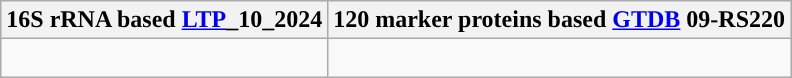<table class="wikitable">
<tr>
<th colspan=1>16S rRNA based <a href='#'>LTP</a>_10_2024</th>
<th colspan=1>120 marker proteins based <a href='#'>GTDB</a> 09-RS220</th>
</tr>
<tr>
<td style="vertical-align:top"><br></td>
<td><br></td>
</tr>
</table>
